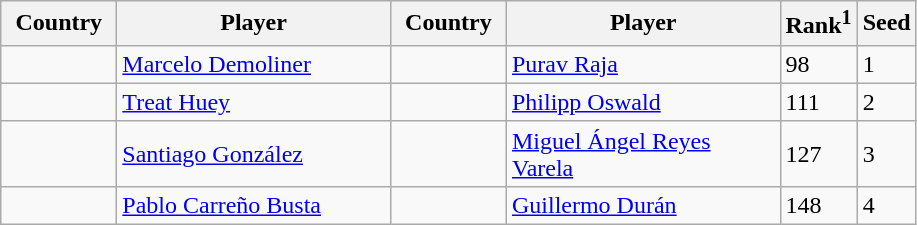<table class="sortable wikitable">
<tr>
<th width="70">Country</th>
<th width="175">Player</th>
<th width="70">Country</th>
<th width="175">Player</th>
<th>Rank<sup>1</sup></th>
<th>Seed</th>
</tr>
<tr>
<td></td>
<td><a href='#'>Marcelo Demoliner</a></td>
<td></td>
<td><a href='#'>Purav Raja</a></td>
<td>98</td>
<td>1</td>
</tr>
<tr>
<td></td>
<td><a href='#'>Treat Huey</a></td>
<td></td>
<td><a href='#'>Philipp Oswald</a></td>
<td>111</td>
<td>2</td>
</tr>
<tr>
<td></td>
<td><a href='#'>Santiago González</a></td>
<td></td>
<td><a href='#'>Miguel Ángel Reyes Varela</a></td>
<td>127</td>
<td>3</td>
</tr>
<tr>
<td></td>
<td><a href='#'>Pablo Carreño Busta</a></td>
<td></td>
<td><a href='#'>Guillermo Durán</a></td>
<td>148</td>
<td>4</td>
</tr>
</table>
